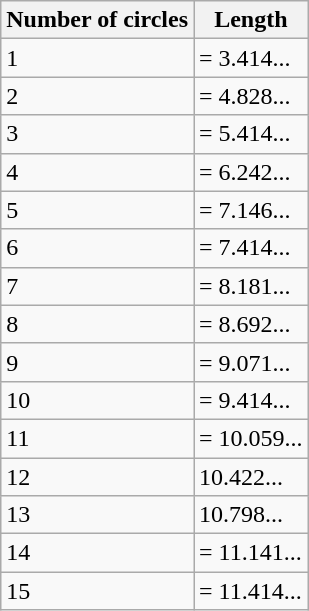<table class="wikitable">
<tr>
<th>Number of circles</th>
<th>Length</th>
</tr>
<tr>
<td>1</td>
<td> = 3.414...</td>
</tr>
<tr>
<td>2</td>
<td> = 4.828...</td>
</tr>
<tr>
<td>3</td>
<td> = 5.414...</td>
</tr>
<tr>
<td>4</td>
<td> = 6.242...</td>
</tr>
<tr>
<td>5</td>
<td> = 7.146...</td>
</tr>
<tr>
<td>6</td>
<td> = 7.414... </td>
</tr>
<tr>
<td>7</td>
<td> = 8.181...</td>
</tr>
<tr>
<td>8</td>
<td> = 8.692...</td>
</tr>
<tr>
<td>9</td>
<td> = 9.071...</td>
</tr>
<tr>
<td>10</td>
<td> = 9.414...</td>
</tr>
<tr>
<td>11</td>
<td> = 10.059...</td>
</tr>
<tr>
<td>12</td>
<td>10.422...</td>
</tr>
<tr>
<td>13</td>
<td>10.798...</td>
</tr>
<tr>
<td>14</td>
<td> = 11.141...</td>
</tr>
<tr>
<td>15</td>
<td> = 11.414...</td>
</tr>
</table>
